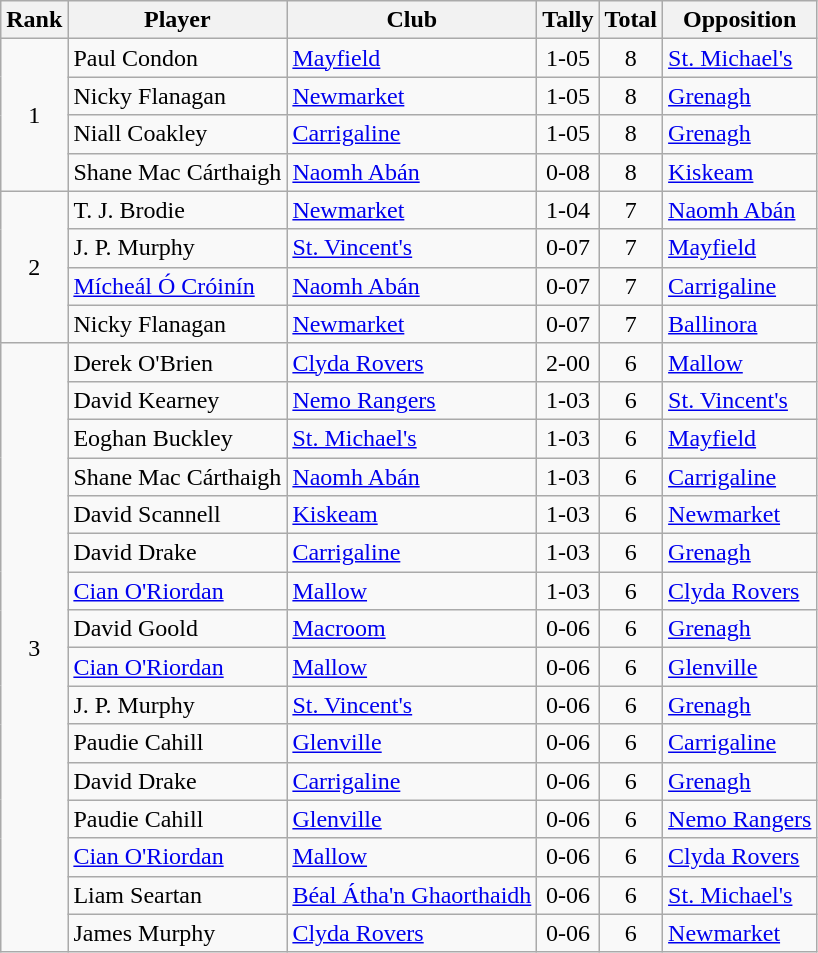<table class="wikitable">
<tr>
<th>Rank</th>
<th>Player</th>
<th>Club</th>
<th>Tally</th>
<th>Total</th>
<th>Opposition</th>
</tr>
<tr>
<td rowspan="4" style="text-align:center;">1</td>
<td>Paul Condon</td>
<td><a href='#'>Mayfield</a></td>
<td align=center>1-05</td>
<td align=center>8</td>
<td><a href='#'>St. Michael's</a></td>
</tr>
<tr>
<td>Nicky Flanagan</td>
<td><a href='#'>Newmarket</a></td>
<td align=center>1-05</td>
<td align=center>8</td>
<td><a href='#'>Grenagh</a></td>
</tr>
<tr>
<td>Niall Coakley</td>
<td><a href='#'>Carrigaline</a></td>
<td align=center>1-05</td>
<td align=center>8</td>
<td><a href='#'>Grenagh</a></td>
</tr>
<tr>
<td>Shane Mac Cárthaigh</td>
<td><a href='#'>Naomh Abán</a></td>
<td align=center>0-08</td>
<td align=center>8</td>
<td><a href='#'>Kiskeam</a></td>
</tr>
<tr>
<td rowspan="4" style="text-align:center;">2</td>
<td>T. J. Brodie</td>
<td><a href='#'>Newmarket</a></td>
<td align=center>1-04</td>
<td align=center>7</td>
<td><a href='#'>Naomh Abán</a></td>
</tr>
<tr>
<td>J. P. Murphy</td>
<td><a href='#'>St. Vincent's</a></td>
<td align=center>0-07</td>
<td align=center>7</td>
<td><a href='#'>Mayfield</a></td>
</tr>
<tr>
<td><a href='#'>Mícheál Ó Cróinín</a></td>
<td><a href='#'>Naomh Abán</a></td>
<td align=center>0-07</td>
<td align=center>7</td>
<td><a href='#'>Carrigaline</a></td>
</tr>
<tr>
<td>Nicky Flanagan</td>
<td><a href='#'>Newmarket</a></td>
<td align=center>0-07</td>
<td align=center>7</td>
<td><a href='#'>Ballinora</a></td>
</tr>
<tr>
<td rowspan="16" style="text-align:center;">3</td>
<td>Derek O'Brien</td>
<td><a href='#'>Clyda Rovers</a></td>
<td align=center>2-00</td>
<td align=center>6</td>
<td><a href='#'>Mallow</a></td>
</tr>
<tr>
<td>David Kearney</td>
<td><a href='#'>Nemo Rangers</a></td>
<td align=center>1-03</td>
<td align=center>6</td>
<td><a href='#'>St. Vincent's</a></td>
</tr>
<tr>
<td>Eoghan Buckley</td>
<td><a href='#'>St. Michael's</a></td>
<td align=center>1-03</td>
<td align=center>6</td>
<td><a href='#'>Mayfield</a></td>
</tr>
<tr>
<td>Shane Mac Cárthaigh</td>
<td><a href='#'>Naomh Abán</a></td>
<td align=center>1-03</td>
<td align=center>6</td>
<td><a href='#'>Carrigaline</a></td>
</tr>
<tr>
<td>David Scannell</td>
<td><a href='#'>Kiskeam</a></td>
<td align=center>1-03</td>
<td align=center>6</td>
<td><a href='#'>Newmarket</a></td>
</tr>
<tr>
<td>David Drake</td>
<td><a href='#'>Carrigaline</a></td>
<td align=center>1-03</td>
<td align=center>6</td>
<td><a href='#'>Grenagh</a></td>
</tr>
<tr>
<td><a href='#'>Cian O'Riordan</a></td>
<td><a href='#'>Mallow</a></td>
<td align=center>1-03</td>
<td align=center>6</td>
<td><a href='#'>Clyda Rovers</a></td>
</tr>
<tr>
<td>David Goold</td>
<td><a href='#'>Macroom</a></td>
<td align=center>0-06</td>
<td align=center>6</td>
<td><a href='#'>Grenagh</a></td>
</tr>
<tr>
<td><a href='#'>Cian O'Riordan</a></td>
<td><a href='#'>Mallow</a></td>
<td align=center>0-06</td>
<td align=center>6</td>
<td><a href='#'>Glenville</a></td>
</tr>
<tr>
<td>J. P. Murphy</td>
<td><a href='#'>St. Vincent's</a></td>
<td align=center>0-06</td>
<td align=center>6</td>
<td><a href='#'>Grenagh</a></td>
</tr>
<tr>
<td>Paudie Cahill</td>
<td><a href='#'>Glenville</a></td>
<td align=center>0-06</td>
<td align=center>6</td>
<td><a href='#'>Carrigaline</a></td>
</tr>
<tr>
<td>David Drake</td>
<td><a href='#'>Carrigaline</a></td>
<td align=center>0-06</td>
<td align=center>6</td>
<td><a href='#'>Grenagh</a></td>
</tr>
<tr>
<td>Paudie Cahill</td>
<td><a href='#'>Glenville</a></td>
<td align=center>0-06</td>
<td align=center>6</td>
<td><a href='#'>Nemo Rangers</a></td>
</tr>
<tr>
<td><a href='#'>Cian O'Riordan</a></td>
<td><a href='#'>Mallow</a></td>
<td align=center>0-06</td>
<td align=center>6</td>
<td><a href='#'>Clyda Rovers</a></td>
</tr>
<tr>
<td>Liam Seartan</td>
<td><a href='#'>Béal Átha'n Ghaorthaidh</a></td>
<td align=center>0-06</td>
<td align=center>6</td>
<td><a href='#'>St. Michael's</a></td>
</tr>
<tr>
<td>James Murphy</td>
<td><a href='#'>Clyda Rovers</a></td>
<td align=center>0-06</td>
<td align=center>6</td>
<td><a href='#'>Newmarket</a></td>
</tr>
</table>
